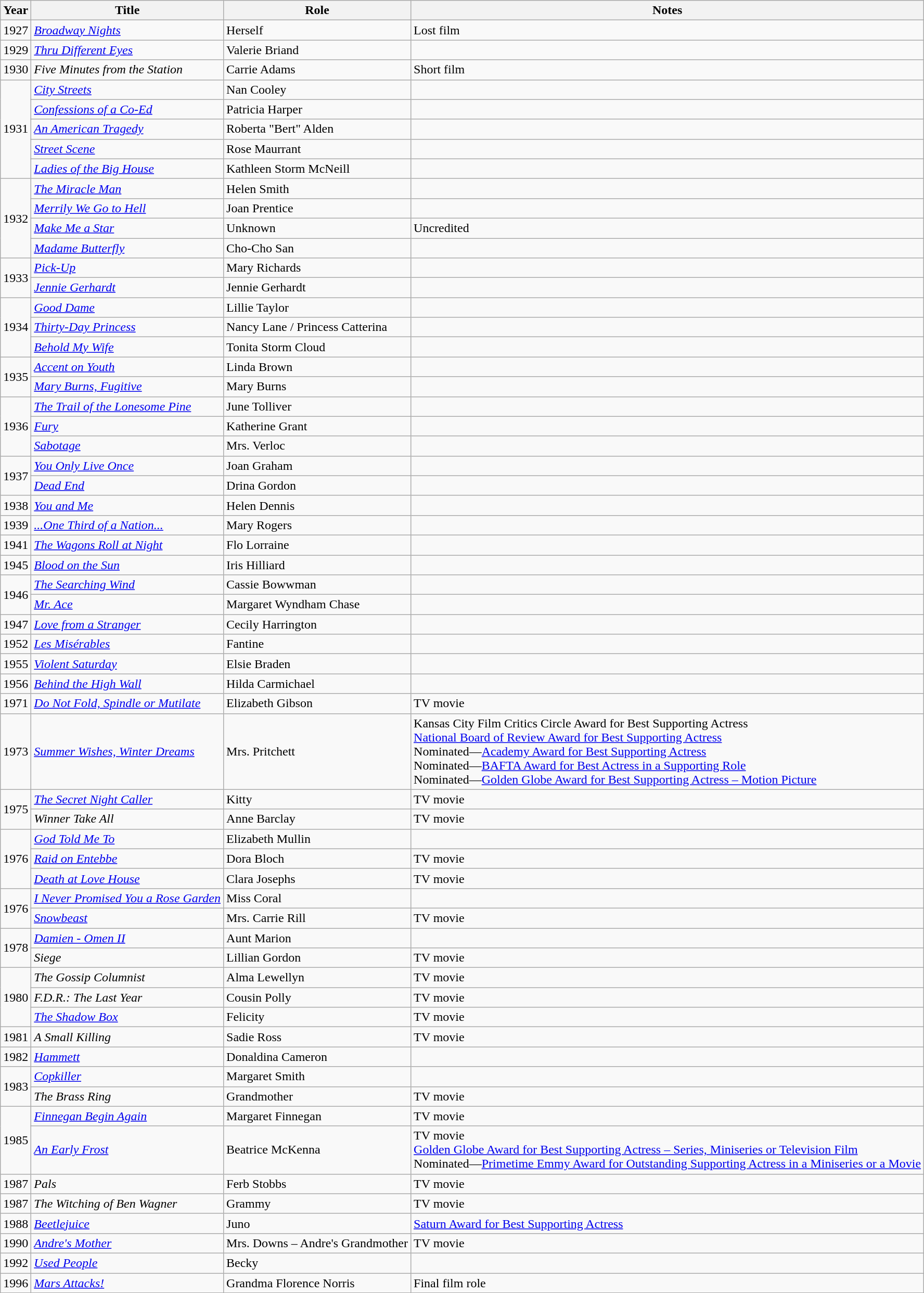<table class="wikitable sortable">
<tr>
<th>Year</th>
<th>Title</th>
<th>Role</th>
<th>Notes</th>
</tr>
<tr>
<td>1927</td>
<td><em><a href='#'>Broadway Nights</a></em></td>
<td>Herself</td>
<td>Lost film</td>
</tr>
<tr>
<td>1929</td>
<td><em><a href='#'>Thru Different Eyes</a></em></td>
<td>Valerie Briand</td>
<td></td>
</tr>
<tr>
<td>1930</td>
<td><em>Five Minutes from the Station</em></td>
<td>Carrie Adams</td>
<td>Short film</td>
</tr>
<tr>
<td rowspan=5>1931</td>
<td><em><a href='#'>City Streets</a></em></td>
<td>Nan Cooley</td>
<td></td>
</tr>
<tr>
<td><em><a href='#'>Confessions of a Co-Ed</a></em></td>
<td>Patricia Harper</td>
<td></td>
</tr>
<tr>
<td><em><a href='#'>An American Tragedy</a></em></td>
<td>Roberta "Bert" Alden</td>
<td></td>
</tr>
<tr>
<td><em><a href='#'>Street Scene</a></em></td>
<td>Rose Maurrant</td>
<td></td>
</tr>
<tr>
<td><em><a href='#'>Ladies of the Big House</a></em></td>
<td>Kathleen Storm McNeill</td>
<td></td>
</tr>
<tr>
<td rowspan=4>1932</td>
<td><em><a href='#'>The Miracle Man</a></em></td>
<td>Helen Smith</td>
<td></td>
</tr>
<tr>
<td><em><a href='#'>Merrily We Go to Hell</a></em></td>
<td>Joan Prentice</td>
<td></td>
</tr>
<tr>
<td><em><a href='#'>Make Me a Star</a></em></td>
<td>Unknown</td>
<td>Uncredited</td>
</tr>
<tr>
<td><em><a href='#'>Madame Butterfly</a></em></td>
<td>Cho-Cho San</td>
<td></td>
</tr>
<tr>
<td rowspan=2>1933</td>
<td><em><a href='#'>Pick-Up</a></em></td>
<td>Mary Richards</td>
<td></td>
</tr>
<tr>
<td><em><a href='#'>Jennie Gerhardt</a></em></td>
<td>Jennie Gerhardt</td>
<td></td>
</tr>
<tr>
<td rowspan=3>1934</td>
<td><em><a href='#'>Good Dame</a></em></td>
<td>Lillie Taylor</td>
<td></td>
</tr>
<tr>
<td><em><a href='#'>Thirty-Day Princess</a></em></td>
<td>Nancy Lane / Princess Catterina</td>
<td></td>
</tr>
<tr>
<td><em><a href='#'>Behold My Wife</a></em></td>
<td>Tonita Storm Cloud</td>
<td></td>
</tr>
<tr>
<td rowspan=2>1935</td>
<td><em><a href='#'>Accent on Youth</a></em></td>
<td>Linda Brown</td>
<td></td>
</tr>
<tr>
<td><em><a href='#'>Mary Burns, Fugitive</a></em></td>
<td>Mary Burns</td>
<td></td>
</tr>
<tr>
<td rowspan=3>1936</td>
<td><em><a href='#'>The Trail of the Lonesome Pine</a></em></td>
<td>June Tolliver</td>
<td></td>
</tr>
<tr>
<td><em><a href='#'>Fury</a></em></td>
<td>Katherine Grant</td>
<td></td>
</tr>
<tr>
<td><em><a href='#'>Sabotage</a></em></td>
<td>Mrs. Verloc</td>
<td></td>
</tr>
<tr>
<td rowspan=2>1937</td>
<td><em><a href='#'>You Only Live Once</a></em></td>
<td>Joan Graham</td>
<td></td>
</tr>
<tr>
<td><em><a href='#'>Dead End</a></em></td>
<td>Drina Gordon</td>
<td></td>
</tr>
<tr>
<td>1938</td>
<td><em><a href='#'>You and Me</a></em></td>
<td>Helen Dennis</td>
<td></td>
</tr>
<tr>
<td>1939</td>
<td><em><a href='#'>...One Third of a Nation...</a></em></td>
<td>Mary Rogers</td>
<td></td>
</tr>
<tr>
<td>1941</td>
<td><em><a href='#'>The Wagons Roll at Night</a></em></td>
<td>Flo Lorraine</td>
<td></td>
</tr>
<tr>
<td>1945</td>
<td><em><a href='#'>Blood on the Sun</a></em></td>
<td>Iris Hilliard</td>
<td></td>
</tr>
<tr>
<td rowspan=2>1946</td>
<td><em><a href='#'>The Searching Wind</a></em></td>
<td>Cassie Bowwman</td>
<td></td>
</tr>
<tr>
<td><em><a href='#'>Mr. Ace</a></em></td>
<td>Margaret Wyndham Chase</td>
<td></td>
</tr>
<tr>
<td>1947</td>
<td><em><a href='#'>Love from a Stranger</a></em></td>
<td>Cecily Harrington</td>
<td></td>
</tr>
<tr>
<td>1952</td>
<td><em><a href='#'>Les Misérables</a></em></td>
<td>Fantine</td>
<td></td>
</tr>
<tr>
<td>1955</td>
<td><em><a href='#'>Violent Saturday</a></em></td>
<td>Elsie Braden</td>
<td></td>
</tr>
<tr>
<td>1956</td>
<td><em><a href='#'>Behind the High Wall</a></em></td>
<td>Hilda Carmichael</td>
<td></td>
</tr>
<tr>
<td>1971</td>
<td><em><a href='#'>Do Not Fold, Spindle or Mutilate</a></em></td>
<td>Elizabeth Gibson</td>
<td>TV movie</td>
</tr>
<tr>
<td>1973</td>
<td><em><a href='#'>Summer Wishes, Winter Dreams</a></em></td>
<td>Mrs. Pritchett</td>
<td>Kansas City Film Critics Circle Award for Best Supporting Actress<br><a href='#'>National Board of Review Award for Best Supporting Actress</a><br>Nominated—<a href='#'>Academy Award for Best Supporting Actress</a><br>Nominated—<a href='#'>BAFTA Award for Best Actress in a Supporting Role</a><br>Nominated—<a href='#'>Golden Globe Award for Best Supporting Actress – Motion Picture</a></td>
</tr>
<tr>
<td rowspan=2>1975</td>
<td><em><a href='#'>The Secret Night Caller</a></em></td>
<td>Kitty</td>
<td>TV movie</td>
</tr>
<tr>
<td><em>Winner Take All</em></td>
<td>Anne Barclay</td>
<td>TV movie</td>
</tr>
<tr>
<td rowspan=3>1976</td>
<td><em><a href='#'>God Told Me To</a></em></td>
<td>Elizabeth Mullin</td>
<td></td>
</tr>
<tr>
<td><em><a href='#'>Raid on Entebbe</a></em></td>
<td>Dora Bloch</td>
<td>TV movie</td>
</tr>
<tr>
<td><em><a href='#'>Death at Love House</a></em></td>
<td>Clara Josephs</td>
<td>TV movie</td>
</tr>
<tr>
<td rowspan=2>1976</td>
<td><em><a href='#'>I Never Promised You a Rose Garden</a></em></td>
<td>Miss Coral</td>
<td></td>
</tr>
<tr>
<td><em><a href='#'>Snowbeast</a></em></td>
<td>Mrs. Carrie Rill</td>
<td>TV movie</td>
</tr>
<tr>
<td rowspan=2>1978</td>
<td><em><a href='#'>Damien - Omen II</a></em></td>
<td>Aunt Marion</td>
<td></td>
</tr>
<tr>
<td><em>Siege</em></td>
<td>Lillian Gordon</td>
<td>TV movie</td>
</tr>
<tr>
<td rowspan=3>1980</td>
<td><em>The Gossip Columnist</em></td>
<td>Alma Lewellyn</td>
<td>TV movie</td>
</tr>
<tr>
<td><em>F.D.R.: The Last Year</em></td>
<td>Cousin Polly</td>
<td>TV movie</td>
</tr>
<tr>
<td><em><a href='#'>The Shadow Box</a></em></td>
<td>Felicity</td>
<td>TV movie</td>
</tr>
<tr>
<td>1981</td>
<td><em>A Small Killing</em></td>
<td>Sadie Ross</td>
<td>TV movie</td>
</tr>
<tr>
<td>1982</td>
<td><em><a href='#'>Hammett</a></em></td>
<td>Donaldina Cameron</td>
<td></td>
</tr>
<tr>
<td rowspan=2>1983</td>
<td><em><a href='#'>Copkiller</a></em></td>
<td>Margaret Smith</td>
<td></td>
</tr>
<tr>
<td><em>The Brass Ring</em></td>
<td>Grandmother</td>
<td>TV movie</td>
</tr>
<tr>
<td rowspan=2>1985</td>
<td><em><a href='#'>Finnegan Begin Again</a></em></td>
<td>Margaret Finnegan</td>
<td>TV movie</td>
</tr>
<tr>
<td><em><a href='#'>An Early Frost</a></em></td>
<td>Beatrice McKenna</td>
<td>TV movie<br><a href='#'>Golden Globe Award for Best Supporting Actress – Series, Miniseries or Television Film</a><br>Nominated—<a href='#'>Primetime Emmy Award for Outstanding Supporting Actress in a Miniseries or a Movie</a></td>
</tr>
<tr>
<td>1987</td>
<td><em>Pals</em></td>
<td>Ferb Stobbs</td>
<td>TV movie</td>
</tr>
<tr>
<td>1987</td>
<td><em>The Witching of Ben Wagner</em></td>
<td>Grammy</td>
<td>TV movie</td>
</tr>
<tr>
<td>1988</td>
<td><em><a href='#'>Beetlejuice</a></em></td>
<td>Juno</td>
<td><a href='#'>Saturn Award for Best Supporting Actress</a></td>
</tr>
<tr>
<td>1990</td>
<td><em><a href='#'>Andre's Mother</a></em></td>
<td>Mrs. Downs – Andre's Grandmother</td>
<td>TV movie</td>
</tr>
<tr>
<td>1992</td>
<td><em><a href='#'>Used People</a></em></td>
<td>Becky</td>
<td></td>
</tr>
<tr>
<td>1996</td>
<td><em><a href='#'>Mars Attacks!</a></em></td>
<td>Grandma Florence Norris</td>
<td>Final film role</td>
</tr>
</table>
